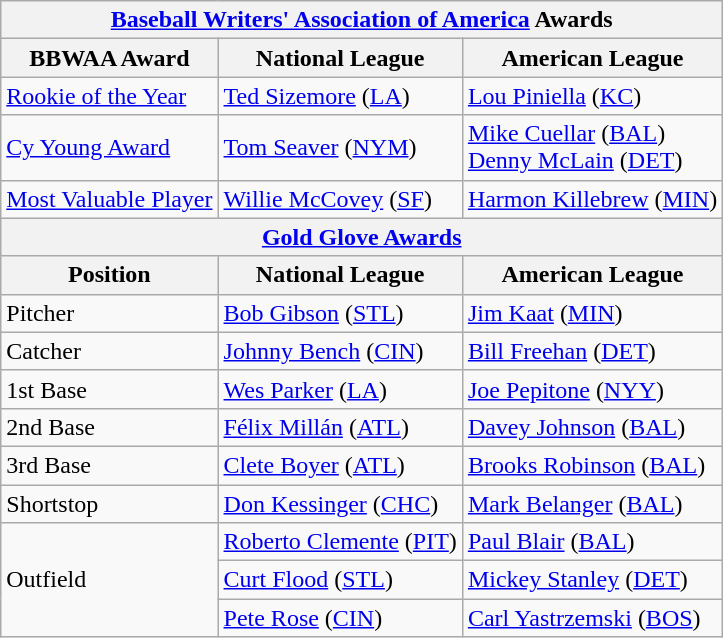<table class="wikitable">
<tr>
<th colspan="3"><a href='#'>Baseball Writers' Association of America</a> Awards</th>
</tr>
<tr>
<th>BBWAA Award</th>
<th>National League</th>
<th>American League</th>
</tr>
<tr>
<td><a href='#'>Rookie of the Year</a></td>
<td><a href='#'>Ted Sizemore</a> (<a href='#'>LA</a>)</td>
<td><a href='#'>Lou Piniella</a> (<a href='#'>KC</a>)</td>
</tr>
<tr>
<td><a href='#'>Cy Young Award</a></td>
<td><a href='#'>Tom Seaver</a> (<a href='#'>NYM</a>)</td>
<td><a href='#'>Mike Cuellar</a> (<a href='#'>BAL</a>)<br><a href='#'>Denny McLain</a> (<a href='#'>DET</a>)</td>
</tr>
<tr>
<td><a href='#'>Most Valuable Player</a></td>
<td><a href='#'>Willie McCovey</a> (<a href='#'>SF</a>)</td>
<td><a href='#'>Harmon Killebrew</a> (<a href='#'>MIN</a>)</td>
</tr>
<tr>
<th colspan="3"><a href='#'>Gold Glove Awards</a></th>
</tr>
<tr>
<th>Position</th>
<th>National League</th>
<th>American League</th>
</tr>
<tr>
<td>Pitcher</td>
<td><a href='#'>Bob Gibson</a> (<a href='#'>STL</a>)</td>
<td><a href='#'>Jim Kaat</a> (<a href='#'>MIN</a>)</td>
</tr>
<tr>
<td>Catcher</td>
<td><a href='#'>Johnny Bench</a> (<a href='#'>CIN</a>)</td>
<td><a href='#'>Bill Freehan</a> (<a href='#'>DET</a>)</td>
</tr>
<tr>
<td>1st Base</td>
<td><a href='#'>Wes Parker</a> (<a href='#'>LA</a>)</td>
<td><a href='#'>Joe Pepitone</a> (<a href='#'>NYY</a>)</td>
</tr>
<tr>
<td>2nd Base</td>
<td><a href='#'>Félix Millán</a> (<a href='#'>ATL</a>)</td>
<td><a href='#'>Davey Johnson</a> (<a href='#'>BAL</a>)</td>
</tr>
<tr>
<td>3rd Base</td>
<td><a href='#'>Clete Boyer</a> (<a href='#'>ATL</a>)</td>
<td><a href='#'>Brooks Robinson</a> (<a href='#'>BAL</a>)</td>
</tr>
<tr>
<td>Shortstop</td>
<td><a href='#'>Don Kessinger</a> (<a href='#'>CHC</a>)</td>
<td><a href='#'>Mark Belanger</a> (<a href='#'>BAL</a>)</td>
</tr>
<tr>
<td rowspan="3">Outfield</td>
<td><a href='#'>Roberto Clemente</a> (<a href='#'>PIT</a>)</td>
<td><a href='#'>Paul Blair</a> (<a href='#'>BAL</a>)</td>
</tr>
<tr>
<td><a href='#'>Curt Flood</a> (<a href='#'>STL</a>)</td>
<td><a href='#'>Mickey Stanley</a> (<a href='#'>DET</a>)</td>
</tr>
<tr>
<td><a href='#'>Pete Rose</a> (<a href='#'>CIN</a>)</td>
<td><a href='#'>Carl Yastrzemski</a> (<a href='#'>BOS</a>)</td>
</tr>
</table>
